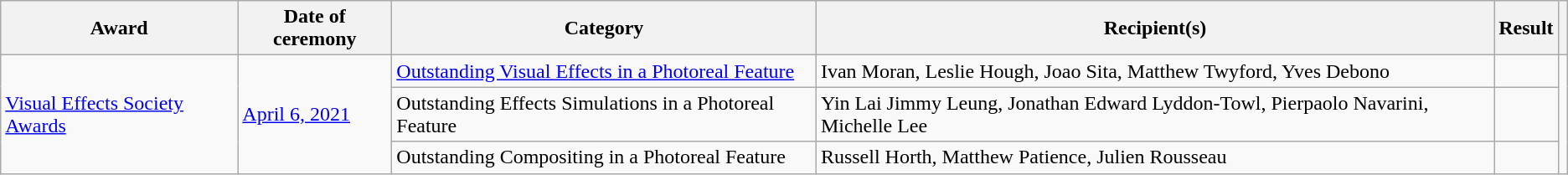<table class="wikitable sortable plainrowheaders">
<tr>
<th scope="col">Award</th>
<th scope="col">Date of ceremony</th>
<th scope="col">Category</th>
<th scope="col">Recipient(s)</th>
<th scope="col">Result</th>
<th scope="col" class="unsortable"></th>
</tr>
<tr>
<td rowspan="3"><a href='#'>Visual Effects Society Awards</a></td>
<td rowspan="3"><a href='#'>April 6, 2021</a></td>
<td><a href='#'>Outstanding Visual Effects in a Photoreal Feature</a></td>
<td>Ivan Moran, Leslie Hough, Joao Sita, Matthew Twyford, Yves Debono</td>
<td></td>
<td rowspan="3"></td>
</tr>
<tr>
<td>Outstanding Effects Simulations in a Photoreal Feature</td>
<td>Yin Lai Jimmy Leung, Jonathan Edward Lyddon-Towl, Pierpaolo Navarini, Michelle Lee</td>
<td></td>
</tr>
<tr>
<td>Outstanding Compositing in a Photoreal Feature</td>
<td>Russell Horth, Matthew Patience, Julien Rousseau</td>
<td></td>
</tr>
</table>
